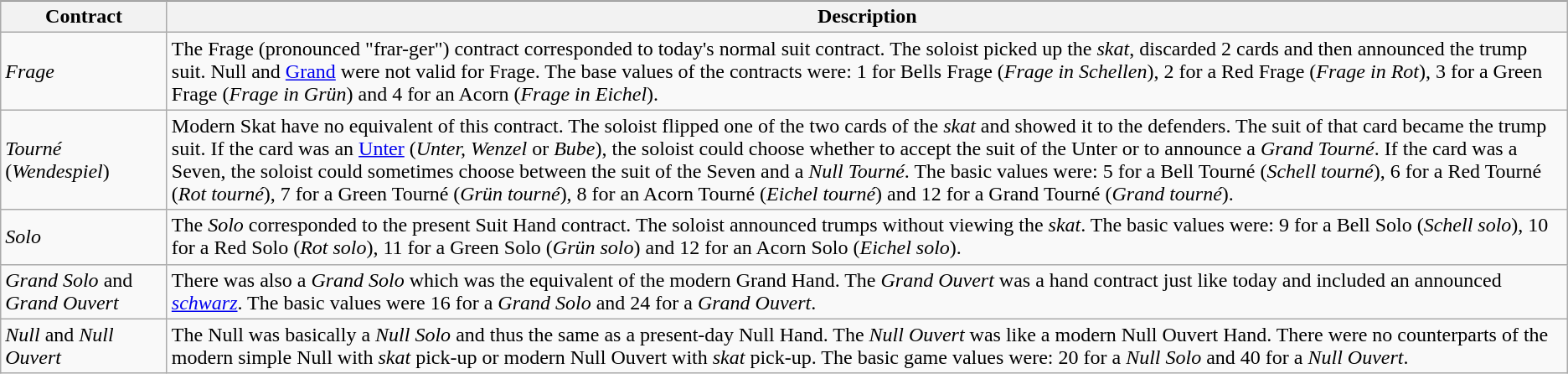<table class="wikitable">
<tr style="border-bottom:1px solid black; border-top:1px solid black">
</tr>
<tr>
<th width="125">Contract</th>
<th>Description</th>
</tr>
<tr>
<td><em>Frage</em></td>
<td>The Frage (pronounced "frar-ger") contract corresponded to today's normal suit contract. The soloist picked up the <em>skat</em>, discarded 2 cards and then announced the trump suit. Null and <a href='#'>Grand</a> were not valid for Frage. The base values of the contracts were: 1 for Bells Frage (<em>Frage in Schellen</em>), 2 for a Red Frage (<em>Frage in Rot</em>), 3 for a Green Frage (<em>Frage in Grün</em>) and 4 for an Acorn (<em>Frage in Eichel</em>).</td>
</tr>
<tr>
<td><em>Tourné</em> (<em>Wendespiel</em>)</td>
<td>Modern Skat have no equivalent of this contract. The soloist flipped one of the two cards of the <em>skat</em> and showed it to the defenders. The suit of that card became the trump suit. If the card was an  <a href='#'>Unter</a> (<em>Unter, Wenzel</em> or <em>Bube</em>), the soloist could choose whether to accept the suit of the Unter or to announce a <em>Grand Tourné</em>. If the card was a Seven, the soloist could sometimes choose between the suit of the Seven and a <em>Null Tourné</em>. The basic values were: 5 for a Bell Tourné (<em>Schell tourné</em>), 6 for a Red Tourné (<em>Rot tourné</em>), 7 for a Green Tourné (<em>Grün tourné</em>), 8 for an Acorn Tourné (<em>Eichel tourné</em>) and 12 for a Grand Tourné (<em>Grand tourné</em>).</td>
</tr>
<tr>
<td><em>Solo</em></td>
<td>The <em>Solo</em> corresponded to the present Suit Hand contract. The soloist announced trumps without viewing the <em>skat</em>. The basic values were: 9 for a Bell Solo (<em>Schell solo</em>), 10 for a Red Solo (<em>Rot solo</em>), 11 for a Green Solo (<em>Grün solo</em>) and 12 for an Acorn Solo (<em>Eichel solo</em>).</td>
</tr>
<tr>
<td><em>Grand Solo</em> and <em>Grand Ouvert</em></td>
<td>There was also a <em>Grand Solo</em> which was the equivalent of the modern Grand Hand. The <em>Grand Ouvert</em> was a hand contract just like today and included an announced <em><a href='#'>schwarz</a></em>. The basic values were 16 for a <em>Grand Solo</em> and 24 for a <em>Grand Ouvert</em>.</td>
</tr>
<tr>
<td><em>Null</em> and <em>Null Ouvert</em></td>
<td>The Null was basically a <em>Null Solo</em> and thus the same as a present-day Null Hand. The <em>Null Ouvert</em> was like a modern Null Ouvert Hand. There were no counterparts of the modern simple Null with <em>skat</em> pick-up or modern Null Ouvert with <em>skat</em> pick-up. The basic game values were: 20 for a <em>Null Solo</em> and 40 for a <em>Null Ouvert</em>.</td>
</tr>
</table>
